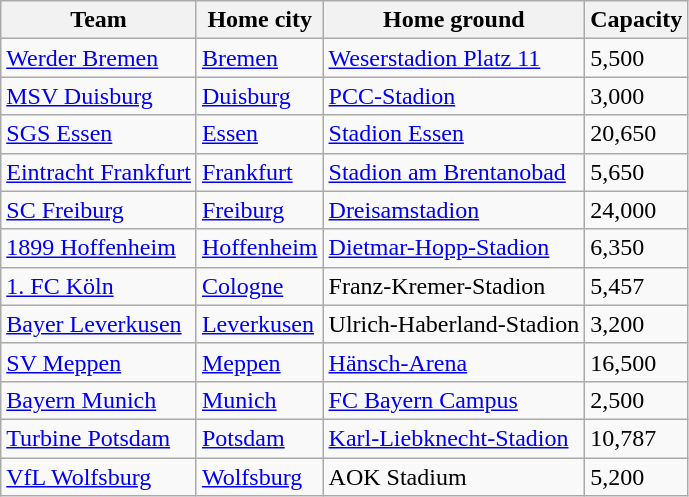<table class="wikitable sortable">
<tr>
<th>Team</th>
<th>Home city</th>
<th>Home ground</th>
<th>Capacity</th>
</tr>
<tr>
<td data-sort-value="Bremen"><a href='#'>Werder Bremen</a></td>
<td><a href='#'>Bremen</a></td>
<td><a href='#'>Weserstadion Platz 11</a></td>
<td>5,500</td>
</tr>
<tr>
<td data-sort-value="Duisburg"><a href='#'>MSV Duisburg</a></td>
<td><a href='#'>Duisburg</a></td>
<td><a href='#'>PCC-Stadion</a></td>
<td>3,000</td>
</tr>
<tr>
<td data-sort-value="Essen"><a href='#'>SGS Essen</a></td>
<td><a href='#'>Essen</a></td>
<td><a href='#'>Stadion Essen</a></td>
<td>20,650</td>
</tr>
<tr>
<td data-sort-value="Frankfurt"><a href='#'>Eintracht Frankfurt</a></td>
<td><a href='#'>Frankfurt</a></td>
<td><a href='#'>Stadion am Brentanobad</a></td>
<td>5,650</td>
</tr>
<tr>
<td data-sort-value="Freiburg"><a href='#'>SC Freiburg</a></td>
<td><a href='#'>Freiburg</a></td>
<td><a href='#'>Dreisamstadion</a></td>
<td>24,000</td>
</tr>
<tr>
<td data-sort-value="Hoffenheim"><a href='#'>1899 Hoffenheim</a></td>
<td><a href='#'>Hoffenheim</a></td>
<td><a href='#'>Dietmar-Hopp-Stadion</a></td>
<td>6,350</td>
</tr>
<tr>
<td data-sort-value="Köln"><a href='#'>1. FC Köln</a></td>
<td><a href='#'>Cologne</a></td>
<td>Franz-Kremer-Stadion</td>
<td>5,457</td>
</tr>
<tr>
<td data-sort-value="Leverkusen"><a href='#'>Bayer Leverkusen</a></td>
<td><a href='#'>Leverkusen</a></td>
<td>Ulrich-Haberland-Stadion</td>
<td>3,200</td>
</tr>
<tr>
<td data-sort-value="Meppen"><a href='#'>SV Meppen</a></td>
<td><a href='#'>Meppen</a></td>
<td><a href='#'>Hänsch-Arena</a></td>
<td>16,500</td>
</tr>
<tr>
<td data-sort-value="Munich"><a href='#'>Bayern Munich</a></td>
<td><a href='#'>Munich</a></td>
<td><a href='#'>FC Bayern Campus</a></td>
<td>2,500</td>
</tr>
<tr>
<td data-sort-value="Potsdam"><a href='#'>Turbine Potsdam</a></td>
<td><a href='#'>Potsdam</a></td>
<td><a href='#'>Karl-Liebknecht-Stadion</a></td>
<td>10,787</td>
</tr>
<tr>
<td data-sort-value="Wolfsburg"><a href='#'>VfL Wolfsburg</a></td>
<td><a href='#'>Wolfsburg</a></td>
<td>AOK Stadium</td>
<td>5,200</td>
</tr>
</table>
